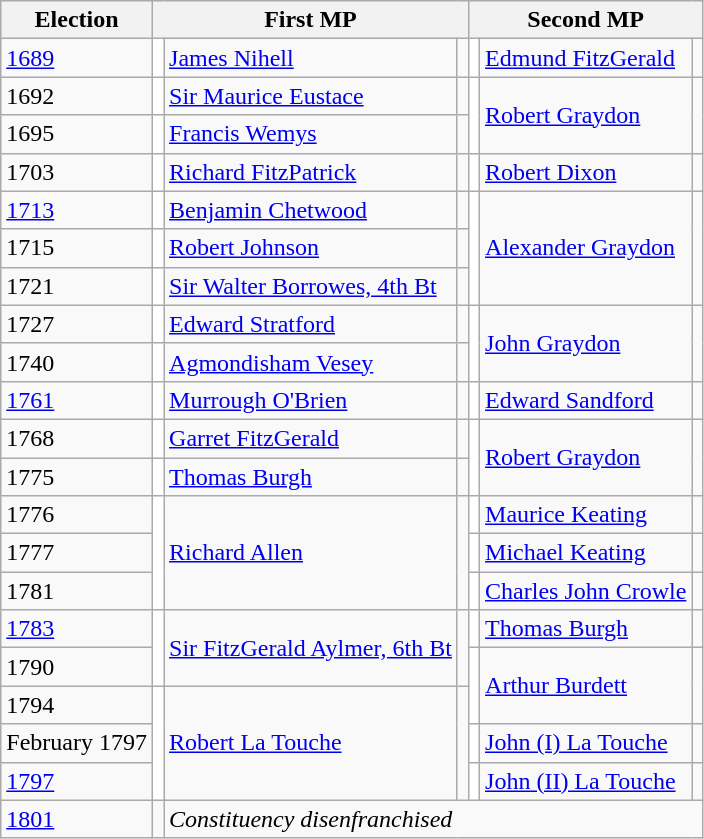<table class="wikitable">
<tr>
<th>Election</th>
<th colspan=3>First MP</th>
<th colspan=3>Second MP</th>
</tr>
<tr>
<td><a href='#'>1689</a></td>
<td style="background-color: white"></td>
<td><a href='#'>James Nihell</a></td>
<td></td>
<td style="background-color: white"></td>
<td><a href='#'>Edmund FitzGerald</a></td>
<td></td>
</tr>
<tr>
<td>1692</td>
<td style="background-color: white"></td>
<td><a href='#'>Sir Maurice Eustace</a></td>
<td></td>
<td rowspan="2" style="background-color: white"></td>
<td rowspan="2"><a href='#'>Robert Graydon</a></td>
<td rowspan="2"></td>
</tr>
<tr>
<td>1695</td>
<td style="background-color: white"></td>
<td><a href='#'>Francis Wemys</a></td>
<td></td>
</tr>
<tr>
<td>1703</td>
<td style="background-color: white"></td>
<td><a href='#'>Richard FitzPatrick</a></td>
<td></td>
<td style="background-color: white"></td>
<td><a href='#'>Robert Dixon</a></td>
<td></td>
</tr>
<tr>
<td><a href='#'>1713</a></td>
<td style="background-color: white"></td>
<td><a href='#'>Benjamin Chetwood</a></td>
<td></td>
<td rowspan="3" style="background-color: white"></td>
<td rowspan="3"><a href='#'>Alexander Graydon</a></td>
<td rowspan="3"></td>
</tr>
<tr>
<td>1715</td>
<td style="background-color: white"></td>
<td><a href='#'>Robert Johnson</a></td>
<td></td>
</tr>
<tr>
<td>1721</td>
<td style="background-color: white"></td>
<td><a href='#'>Sir Walter Borrowes, 4th Bt</a></td>
<td></td>
</tr>
<tr>
<td>1727</td>
<td style="background-color: white"></td>
<td><a href='#'>Edward Stratford</a></td>
<td></td>
<td rowspan="2" style="background-color: white"></td>
<td rowspan="2"><a href='#'>John Graydon</a></td>
<td rowspan="2"></td>
</tr>
<tr>
<td>1740</td>
<td style="background-color: white"></td>
<td><a href='#'>Agmondisham Vesey</a></td>
<td></td>
</tr>
<tr>
<td><a href='#'>1761</a></td>
<td style="background-color: white"></td>
<td><a href='#'>Murrough O'Brien</a></td>
<td></td>
<td style="background-color: white"></td>
<td><a href='#'>Edward Sandford</a></td>
<td></td>
</tr>
<tr>
<td>1768</td>
<td style="background-color: white"></td>
<td><a href='#'>Garret FitzGerald</a></td>
<td></td>
<td rowspan="2" style="background-color: white"></td>
<td rowspan="2"><a href='#'>Robert Graydon</a></td>
<td rowspan="2"></td>
</tr>
<tr>
<td>1775</td>
<td style="background-color: white"></td>
<td><a href='#'>Thomas Burgh</a></td>
<td></td>
</tr>
<tr>
<td>1776</td>
<td rowspan="3" style="background-color: white"></td>
<td rowspan="3"><a href='#'>Richard Allen</a></td>
<td rowspan="3"></td>
<td style="background-color: white"></td>
<td><a href='#'>Maurice Keating</a></td>
<td></td>
</tr>
<tr>
<td>1777</td>
<td style="background-color: white"></td>
<td><a href='#'>Michael Keating</a></td>
<td></td>
</tr>
<tr>
<td>1781</td>
<td style="background-color: white"></td>
<td><a href='#'>Charles John Crowle</a></td>
<td></td>
</tr>
<tr>
<td><a href='#'>1783</a></td>
<td rowspan="2" style="background-color: white"></td>
<td rowspan="2"><a href='#'>Sir FitzGerald Aylmer, 6th Bt</a></td>
<td rowspan="2"></td>
<td style="background-color: white"></td>
<td><a href='#'>Thomas Burgh</a></td>
<td></td>
</tr>
<tr>
<td>1790</td>
<td rowspan="2" style="background-color: white"></td>
<td rowspan="2"><a href='#'>Arthur Burdett</a></td>
<td rowspan="2"></td>
</tr>
<tr>
<td>1794</td>
<td rowspan="3" style="background-color: white"></td>
<td rowspan="3"><a href='#'>Robert La Touche</a></td>
<td rowspan="3"></td>
</tr>
<tr>
<td>February 1797</td>
<td style="background-color: white"></td>
<td><a href='#'>John (I) La Touche</a></td>
<td></td>
</tr>
<tr>
<td><a href='#'>1797</a></td>
<td style="background-color: white"></td>
<td><a href='#'>John (II) La Touche</a></td>
<td></td>
</tr>
<tr>
<td><a href='#'>1801</a></td>
<td></td>
<td colspan="5"><em>Constituency disenfranchised</em></td>
</tr>
</table>
